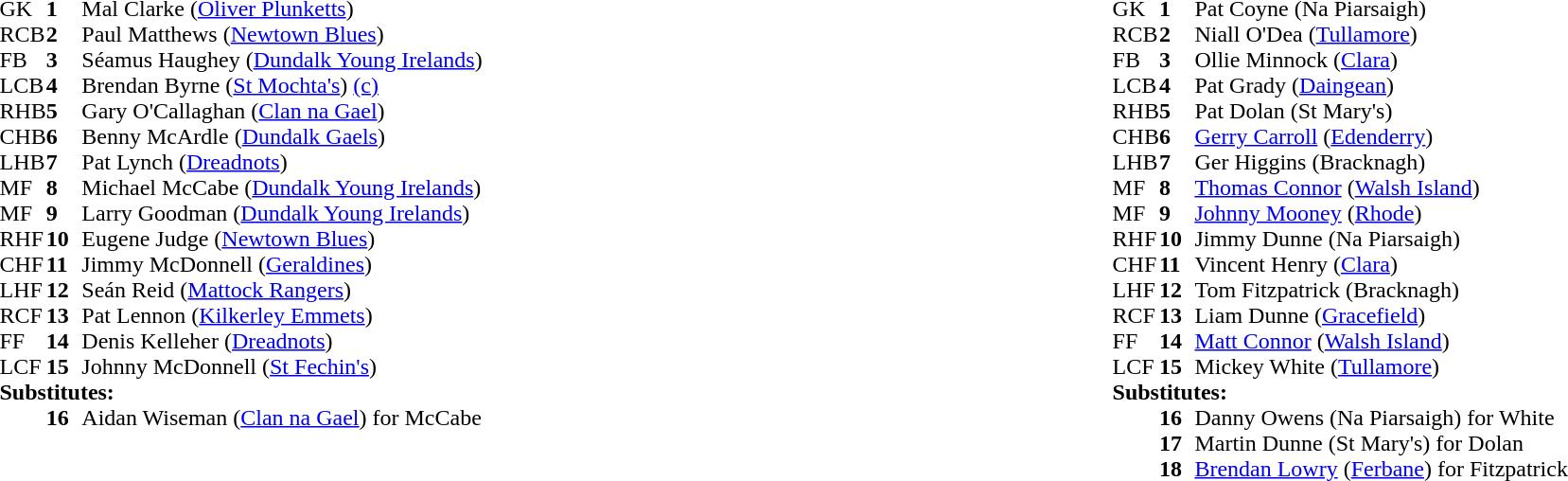<table style="width:100%;">
<tr>
<td style="vertical-align:top; width:50%"><br><table cellspacing="0" cellpadding="0">
<tr>
<th width="25"></th>
<th width="25"></th>
</tr>
<tr>
<td>GK</td>
<td><strong>1</strong></td>
<td>Mal Clarke (<a href='#'>Oliver Plunketts</a>)</td>
</tr>
<tr>
<td>RCB</td>
<td><strong>2</strong></td>
<td>Paul Matthews (<a href='#'>Newtown Blues</a>)</td>
</tr>
<tr>
<td>FB</td>
<td><strong>3</strong></td>
<td>Séamus Haughey (<a href='#'>Dundalk Young Irelands</a>)</td>
</tr>
<tr>
<td>LCB</td>
<td><strong>4</strong></td>
<td>Brendan Byrne (<a href='#'>St Mochta's</a>) <a href='#'>(c)</a></td>
</tr>
<tr>
<td>RHB</td>
<td><strong>5</strong></td>
<td>Gary O'Callaghan (<a href='#'>Clan na Gael</a>)</td>
</tr>
<tr>
<td>CHB</td>
<td><strong>6</strong></td>
<td>Benny McArdle (<a href='#'>Dundalk Gaels</a>)</td>
</tr>
<tr>
<td>LHB</td>
<td><strong>7</strong></td>
<td>Pat Lynch (<a href='#'>Dreadnots</a>)</td>
</tr>
<tr>
<td>MF</td>
<td><strong>8</strong></td>
<td>Michael McCabe (<a href='#'>Dundalk Young Irelands</a>)</td>
</tr>
<tr>
<td>MF</td>
<td><strong>9</strong></td>
<td>Larry Goodman (<a href='#'>Dundalk Young Irelands</a>)</td>
</tr>
<tr>
<td>RHF</td>
<td><strong>10</strong></td>
<td>Eugene Judge (<a href='#'>Newtown Blues</a>)</td>
</tr>
<tr>
<td>CHF</td>
<td><strong>11</strong></td>
<td>Jimmy McDonnell (<a href='#'>Geraldines</a>)</td>
</tr>
<tr>
<td>LHF</td>
<td><strong>12</strong></td>
<td>Seán Reid (<a href='#'>Mattock Rangers</a>)</td>
</tr>
<tr>
<td>RCF</td>
<td><strong>13</strong></td>
<td>Pat Lennon (<a href='#'>Kilkerley Emmets</a>)</td>
</tr>
<tr>
<td>FF</td>
<td><strong>14</strong></td>
<td>Denis Kelleher (<a href='#'>Dreadnots</a>)</td>
</tr>
<tr>
<td>LCF</td>
<td><strong>15</strong></td>
<td>Johnny McDonnell (<a href='#'>St Fechin's</a>)</td>
</tr>
<tr>
<td colspan=3><strong>Substitutes:</strong></td>
</tr>
<tr>
<td></td>
<td><strong>16</strong></td>
<td>Aidan Wiseman (<a href='#'>Clan na Gael</a>) for McCabe</td>
</tr>
<tr>
</tr>
</table>
</td>
<td style="vertical-align:top; width:50%"><br><table cellspacing="0" cellpadding="0" style="margin:auto">
<tr>
<th width="25"></th>
<th width="25"></th>
</tr>
<tr>
<td>GK</td>
<td><strong>1</strong></td>
<td>Pat Coyne (Na Piarsaigh)</td>
</tr>
<tr>
<td>RCB</td>
<td><strong>2</strong></td>
<td>Niall O'Dea (<a href='#'>Tullamore</a>)</td>
</tr>
<tr>
<td>FB</td>
<td><strong>3</strong></td>
<td>Ollie Minnock (<a href='#'>Clara</a>)</td>
</tr>
<tr>
<td>LCB</td>
<td><strong>4</strong></td>
<td>Pat Grady (<a href='#'>Daingean</a>)</td>
</tr>
<tr>
<td>RHB</td>
<td><strong>5</strong></td>
<td>Pat Dolan (St Mary's)</td>
</tr>
<tr>
<td>CHB</td>
<td><strong>6</strong></td>
<td><a href='#'>Gerry Carroll</a> (<a href='#'>Edenderry</a>)</td>
</tr>
<tr>
<td>LHB</td>
<td><strong>7</strong></td>
<td>Ger Higgins (Bracknagh)</td>
</tr>
<tr>
<td>MF</td>
<td><strong>8</strong></td>
<td><a href='#'>Thomas Connor</a> (<a href='#'>Walsh Island</a>)</td>
</tr>
<tr>
<td>MF</td>
<td><strong>9</strong></td>
<td><a href='#'>Johnny Mooney</a> (<a href='#'>Rhode</a>)</td>
</tr>
<tr>
<td>RHF</td>
<td><strong>10</strong></td>
<td>Jimmy Dunne (Na Piarsaigh)</td>
</tr>
<tr>
<td>CHF</td>
<td><strong>11</strong></td>
<td>Vincent Henry (<a href='#'>Clara</a>)</td>
</tr>
<tr>
<td>LHF</td>
<td><strong>12</strong></td>
<td>Tom Fitzpatrick (Bracknagh)</td>
</tr>
<tr>
<td>RCF</td>
<td><strong>13</strong></td>
<td>Liam Dunne (<a href='#'>Gracefield</a>)</td>
</tr>
<tr>
<td>FF</td>
<td><strong>14</strong></td>
<td><a href='#'>Matt Connor</a> (<a href='#'>Walsh Island</a>)</td>
</tr>
<tr>
<td>LCF</td>
<td><strong>15</strong></td>
<td>Mickey White (<a href='#'>Tullamore</a>)</td>
</tr>
<tr>
<td colspan=3><strong>Substitutes:</strong></td>
</tr>
<tr>
<td></td>
<td><strong>16</strong></td>
<td>Danny Owens (Na Piarsaigh) for White</td>
</tr>
<tr>
<td></td>
<td><strong>17</strong></td>
<td>Martin Dunne (St Mary's) for Dolan</td>
</tr>
<tr>
<td></td>
<td><strong>18</strong></td>
<td><a href='#'>Brendan Lowry</a> (<a href='#'>Ferbane</a>) for Fitzpatrick</td>
</tr>
</table>
</td>
</tr>
<tr>
</tr>
</table>
